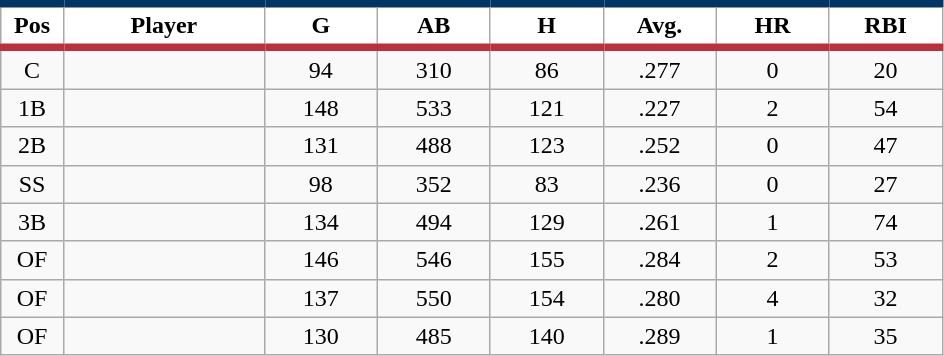<table class="wikitable sortable">
<tr>
<th style="background:#FFFFFF; border-top:#023465 5px solid; border-bottom:#ba313c 5px solid;" width="5%">Pos</th>
<th style="background:#FFFFFF; border-top:#023465 5px solid; border-bottom:#ba313c 5px solid;" width="16%">Player</th>
<th style="background:#FFFFFF; border-top:#023465 5px solid; border-bottom:#ba313c 5px solid;" width="9%">G</th>
<th style="background:#FFFFFF; border-top:#023465 5px solid; border-bottom:#ba313c 5px solid;" width="9%">AB</th>
<th style="background:#FFFFFF; border-top:#023465 5px solid; border-bottom:#ba313c 5px solid;" width="9%">H</th>
<th style="background:#FFFFFF; border-top:#023465 5px solid; border-bottom:#ba313c 5px solid;" width="9%">Avg.</th>
<th style="background:#FFFFFF; border-top:#023465 5px solid; border-bottom:#ba313c 5px solid;" width="9%">HR</th>
<th style="background:#FFFFFF; border-top:#023465 5px solid; border-bottom:#ba313c 5px solid;" width="9%">RBI</th>
</tr>
<tr align="center">
<td>C</td>
<td></td>
<td>94</td>
<td>310</td>
<td>86</td>
<td>.277</td>
<td>0</td>
<td>20</td>
</tr>
<tr align="center">
<td>1B</td>
<td></td>
<td>148</td>
<td>533</td>
<td>121</td>
<td>.227</td>
<td>2</td>
<td>54</td>
</tr>
<tr align="center">
<td>2B</td>
<td></td>
<td>131</td>
<td>488</td>
<td>123</td>
<td>.252</td>
<td>0</td>
<td>47</td>
</tr>
<tr align="center">
<td>SS</td>
<td></td>
<td>98</td>
<td>352</td>
<td>83</td>
<td>.236</td>
<td>0</td>
<td>27</td>
</tr>
<tr align="center">
<td>3B</td>
<td></td>
<td>134</td>
<td>494</td>
<td>129</td>
<td>.261</td>
<td>1</td>
<td>74</td>
</tr>
<tr align="center">
<td>OF</td>
<td></td>
<td>146</td>
<td>546</td>
<td>155</td>
<td>.284</td>
<td>2</td>
<td>53</td>
</tr>
<tr align="center">
<td>OF</td>
<td></td>
<td>137</td>
<td>550</td>
<td>154</td>
<td>.280</td>
<td>4</td>
<td>32</td>
</tr>
<tr align="center">
<td>OF</td>
<td></td>
<td>130</td>
<td>485</td>
<td>140</td>
<td>.289</td>
<td>1</td>
<td>35</td>
</tr>
</table>
